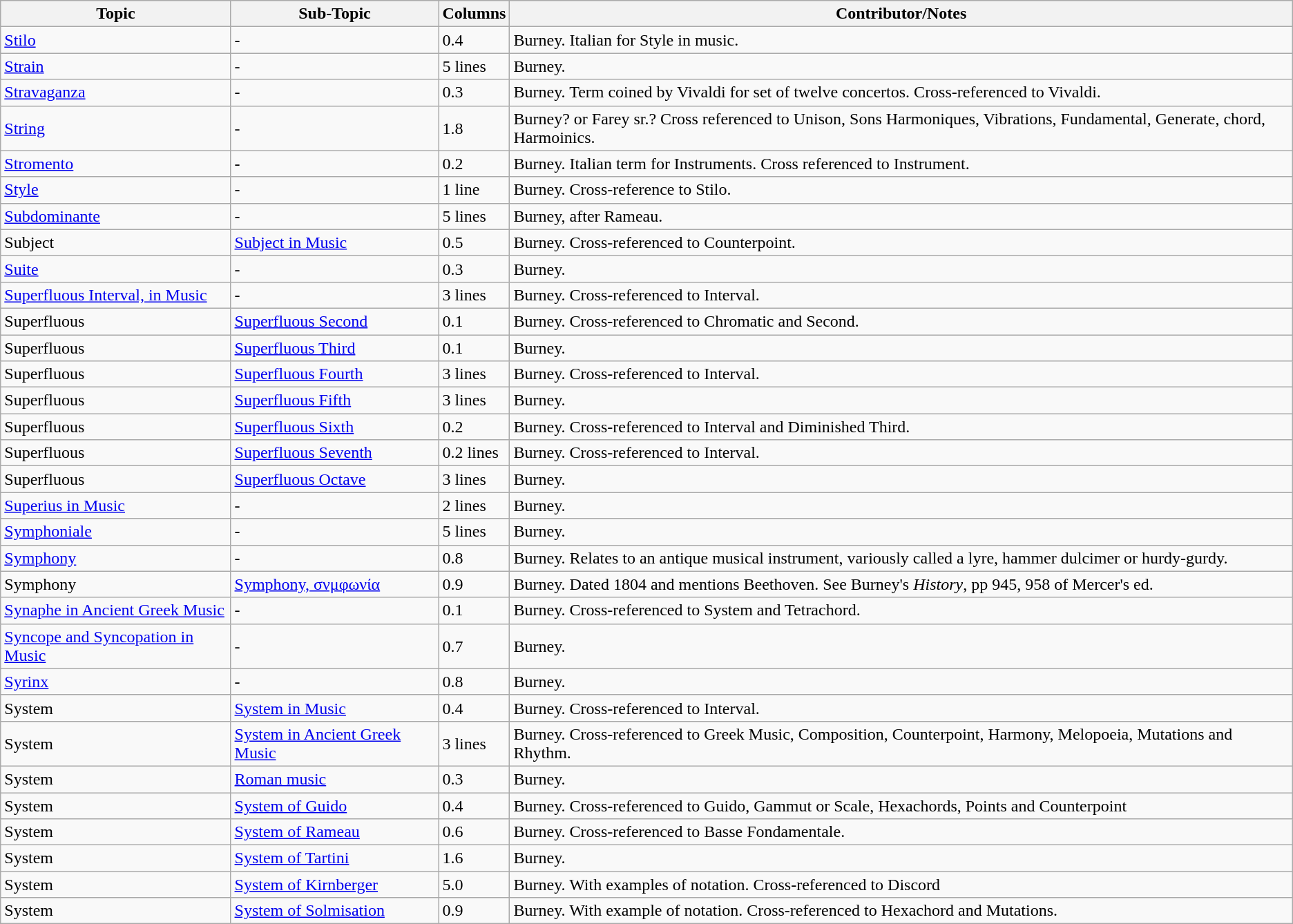<table class="wikitable">
<tr>
<th>Topic</th>
<th>Sub-Topic</th>
<th>Columns</th>
<th>Contributor/Notes</th>
</tr>
<tr>
<td><a href='#'>Stilo</a></td>
<td>-</td>
<td>0.4</td>
<td>Burney. Italian for Style in music.</td>
</tr>
<tr>
<td><a href='#'>Strain</a></td>
<td>-</td>
<td>5 lines</td>
<td>Burney.</td>
</tr>
<tr>
<td><a href='#'>Stravaganza</a></td>
<td>-</td>
<td>0.3</td>
<td>Burney. Term coined by Vivaldi for set of twelve concertos. Cross-referenced to Vivaldi.</td>
</tr>
<tr>
<td><a href='#'>String</a></td>
<td>-</td>
<td>1.8</td>
<td>Burney? or Farey sr.? Cross referenced to Unison, Sons Harmoniques, Vibrations, Fundamental, Generate, chord, Harmoinics.</td>
</tr>
<tr>
<td><a href='#'>Stromento</a></td>
<td>-</td>
<td>0.2</td>
<td>Burney. Italian term for Instruments. Cross referenced to Instrument.</td>
</tr>
<tr>
<td><a href='#'>Style</a></td>
<td>-</td>
<td>1 line</td>
<td>Burney. Cross-reference to Stilo.</td>
</tr>
<tr>
<td><a href='#'>Subdominante</a></td>
<td>-</td>
<td>5 lines</td>
<td>Burney, after Rameau.</td>
</tr>
<tr>
<td>Subject</td>
<td><a href='#'>Subject in Music</a></td>
<td>0.5</td>
<td>Burney. Cross-referenced to Counterpoint.</td>
</tr>
<tr>
<td><a href='#'>Suite</a></td>
<td>-</td>
<td>0.3</td>
<td>Burney.</td>
</tr>
<tr>
<td><a href='#'>Superfluous Interval, in Music</a></td>
<td>-</td>
<td>3 lines</td>
<td>Burney. Cross-referenced to Interval.</td>
</tr>
<tr>
<td>Superfluous</td>
<td><a href='#'>Superfluous Second</a></td>
<td>0.1</td>
<td>Burney. Cross-referenced to Chromatic and Second.</td>
</tr>
<tr>
<td>Superfluous</td>
<td><a href='#'>Superfluous Third</a></td>
<td>0.1</td>
<td>Burney.</td>
</tr>
<tr>
<td>Superfluous</td>
<td><a href='#'>Superfluous Fourth</a></td>
<td>3 lines</td>
<td>Burney. Cross-referenced to Interval.</td>
</tr>
<tr>
<td>Superfluous</td>
<td><a href='#'>Superfluous Fifth</a></td>
<td>3 lines</td>
<td>Burney.</td>
</tr>
<tr>
<td>Superfluous</td>
<td><a href='#'>Superfluous Sixth</a></td>
<td>0.2</td>
<td>Burney. Cross-referenced to Interval and Diminished Third.</td>
</tr>
<tr>
<td>Superfluous</td>
<td><a href='#'>Superfluous Seventh</a></td>
<td>0.2 lines</td>
<td>Burney. Cross-referenced to Interval.</td>
</tr>
<tr>
<td>Superfluous</td>
<td><a href='#'>Superfluous Octave</a></td>
<td>3 lines</td>
<td>Burney.</td>
</tr>
<tr>
<td><a href='#'>Superius in Music</a></td>
<td>-</td>
<td>2 lines</td>
<td>Burney.</td>
</tr>
<tr>
<td><a href='#'>Symphoniale</a></td>
<td>-</td>
<td>5 lines</td>
<td>Burney.</td>
</tr>
<tr>
<td><a href='#'>Symphony</a></td>
<td>-</td>
<td>0.8</td>
<td>Burney. Relates to an antique musical instrument, variously called a lyre, hammer dulcimer or hurdy-gurdy.</td>
</tr>
<tr>
<td>Symphony</td>
<td><a href='#'>Symphony, σνμφωνία</a></td>
<td>0.9</td>
<td>Burney. Dated 1804 and mentions Beethoven. See Burney's <em>History</em>, pp 945, 958 of Mercer's ed.</td>
</tr>
<tr>
<td><a href='#'>Synaphe in Ancient Greek Music</a></td>
<td>-</td>
<td>0.1</td>
<td>Burney. Cross-referenced to System and Tetrachord.</td>
</tr>
<tr>
<td><a href='#'>Syncope and Syncopation in Music</a></td>
<td>-</td>
<td>0.7</td>
<td>Burney.</td>
</tr>
<tr>
<td><a href='#'>Syrinx</a></td>
<td>-</td>
<td>0.8</td>
<td>Burney.</td>
</tr>
<tr>
<td>System</td>
<td><a href='#'>System in Music</a></td>
<td>0.4</td>
<td>Burney. Cross-referenced to Interval.</td>
</tr>
<tr>
<td>System</td>
<td><a href='#'>System in Ancient Greek Music</a></td>
<td>3 lines</td>
<td>Burney. Cross-referenced to Greek Music, Composition, Counterpoint, Harmony, Melopoeia, Mutations and Rhythm.</td>
</tr>
<tr>
<td>System</td>
<td><a href='#'>Roman music</a></td>
<td>0.3</td>
<td>Burney.</td>
</tr>
<tr>
<td>System</td>
<td><a href='#'>System of Guido</a></td>
<td>0.4</td>
<td>Burney. Cross-referenced to Guido, Gammut or Scale, Hexachords, Points and Counterpoint</td>
</tr>
<tr>
<td>System</td>
<td><a href='#'>System of Rameau</a></td>
<td>0.6</td>
<td>Burney. Cross-referenced to Basse Fondamentale.</td>
</tr>
<tr>
<td>System</td>
<td><a href='#'>System of Tartini</a></td>
<td>1.6</td>
<td>Burney.</td>
</tr>
<tr>
<td>System</td>
<td><a href='#'>System of Kirnberger</a></td>
<td>5.0</td>
<td>Burney. With examples of notation. Cross-referenced to Discord</td>
</tr>
<tr>
<td>System</td>
<td><a href='#'>System of Solmisation</a></td>
<td>0.9</td>
<td>Burney. With example of notation. Cross-referenced to Hexachord and Mutations.</td>
</tr>
</table>
